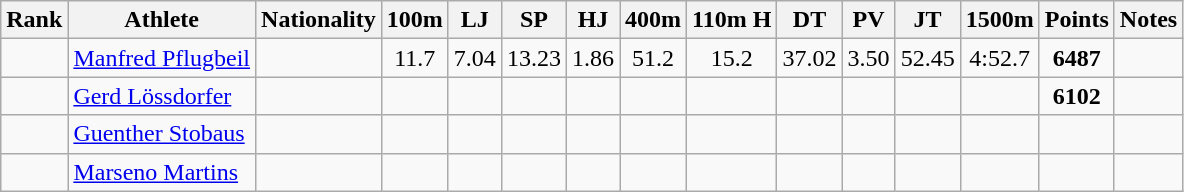<table class="wikitable sortable" style=" text-align:center;">
<tr>
<th>Rank</th>
<th>Athlete</th>
<th>Nationality</th>
<th>100m</th>
<th>LJ</th>
<th>SP</th>
<th>HJ</th>
<th>400m</th>
<th>110m H</th>
<th>DT</th>
<th>PV</th>
<th>JT</th>
<th>1500m</th>
<th>Points</th>
<th>Notes</th>
</tr>
<tr>
<td></td>
<td align=left><a href='#'>Manfred Pflugbeil</a></td>
<td align=left></td>
<td>11.7</td>
<td>7.04</td>
<td>13.23</td>
<td>1.86</td>
<td>51.2</td>
<td>15.2</td>
<td>37.02</td>
<td>3.50</td>
<td>52.45</td>
<td>4:52.7</td>
<td><strong>6487</strong></td>
<td></td>
</tr>
<tr>
<td></td>
<td align=left><a href='#'>Gerd Lössdorfer</a></td>
<td align=left></td>
<td></td>
<td></td>
<td></td>
<td></td>
<td></td>
<td></td>
<td></td>
<td></td>
<td></td>
<td></td>
<td><strong>6102</strong></td>
<td></td>
</tr>
<tr>
<td></td>
<td align=left><a href='#'>Guenther Stobaus</a></td>
<td align=left></td>
<td></td>
<td></td>
<td></td>
<td></td>
<td></td>
<td></td>
<td></td>
<td></td>
<td></td>
<td></td>
<td><strong></strong></td>
<td></td>
</tr>
<tr>
<td></td>
<td align=left><a href='#'>Marseno Martins</a></td>
<td align=left></td>
<td></td>
<td></td>
<td></td>
<td></td>
<td></td>
<td></td>
<td></td>
<td></td>
<td></td>
<td></td>
<td><strong></strong></td>
<td></td>
</tr>
</table>
